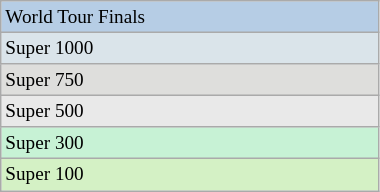<table class=wikitable style=font-size:80%;width:20%>
<tr style="background:#b6cde5;">
<td>World Tour Finals</td>
</tr>
<tr style="background:#dae4ea;">
<td>Super 1000</td>
</tr>
<tr style="background:#dededc;">
<td>Super 750</td>
</tr>
<tr style="background:#e9e9e9;">
<td>Super 500</td>
</tr>
<tr style="background:#c7f2d5;">
<td>Super 300</td>
</tr>
<tr style="background:#d4f1c5;">
<td>Super 100</td>
</tr>
</table>
